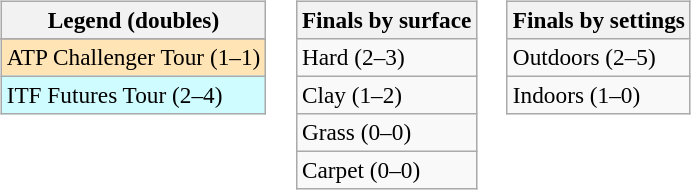<table>
<tr valign=top>
<td><br><table class=wikitable style=font-size:97%>
<tr>
<th>Legend (doubles)</th>
</tr>
<tr bgcolor=e5d1cb>
</tr>
<tr bgcolor=moccasin>
<td>ATP Challenger Tour (1–1)</td>
</tr>
<tr bgcolor=cffcff>
<td>ITF Futures Tour (2–4)</td>
</tr>
</table>
</td>
<td><br><table class=wikitable style=font-size:97%>
<tr>
<th>Finals by surface</th>
</tr>
<tr>
<td>Hard (2–3)</td>
</tr>
<tr>
<td>Clay (1–2)</td>
</tr>
<tr>
<td>Grass (0–0)</td>
</tr>
<tr>
<td>Carpet (0–0)</td>
</tr>
</table>
</td>
<td><br><table class=wikitable style=font-size:97%>
<tr>
<th>Finals by settings</th>
</tr>
<tr>
<td>Outdoors (2–5)</td>
</tr>
<tr>
<td>Indoors (1–0)</td>
</tr>
</table>
</td>
</tr>
</table>
